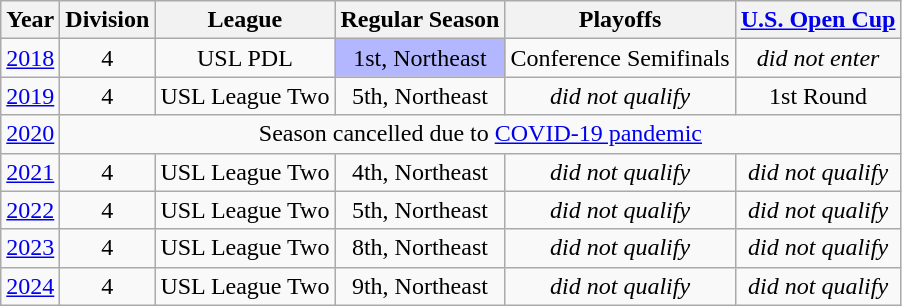<table class="wikitable" style="text-align: center;">
<tr>
<th>Year</th>
<th>Division</th>
<th>League</th>
<th>Regular Season</th>
<th>Playoffs</th>
<th><a href='#'>U.S. Open Cup</a></th>
</tr>
<tr>
<td><a href='#'>2018</a></td>
<td>4</td>
<td>USL PDL</td>
<td style="background:#b3b7ff;">1st, Northeast</td>
<td>Conference Semifinals</td>
<td><em>did not enter</em></td>
</tr>
<tr>
<td><a href='#'>2019</a></td>
<td>4</td>
<td>USL League Two</td>
<td>5th, Northeast</td>
<td><em>did not qualify</em></td>
<td>1st Round</td>
</tr>
<tr>
<td><a href='#'>2020</a></td>
<td colspan=5>Season cancelled due to <a href='#'>COVID-19 pandemic</a></td>
</tr>
<tr>
<td><a href='#'>2021</a></td>
<td>4</td>
<td>USL League Two</td>
<td>4th, Northeast</td>
<td><em>did not qualify</em></td>
<td><em>did not qualify</em></td>
</tr>
<tr>
<td><a href='#'>2022</a></td>
<td>4</td>
<td>USL League Two</td>
<td>5th, Northeast</td>
<td><em>did not qualify</em></td>
<td><em>did not qualify</em></td>
</tr>
<tr>
<td><a href='#'>2023</a></td>
<td>4</td>
<td>USL League Two</td>
<td>8th, Northeast</td>
<td><em>did not qualify</em></td>
<td><em>did not qualify</em></td>
</tr>
<tr>
<td><a href='#'>2024</a></td>
<td>4</td>
<td>USL League Two</td>
<td>9th, Northeast</td>
<td><em>did not qualify</em></td>
<td><em>did not qualify</em></td>
</tr>
</table>
